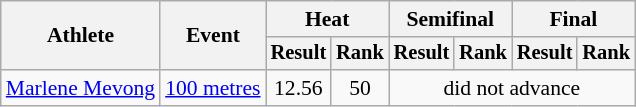<table class="wikitable" style="font-size:90%">
<tr>
<th rowspan="2">Athlete</th>
<th rowspan="2">Event</th>
<th colspan="2">Heat</th>
<th colspan="2">Semifinal</th>
<th colspan="2">Final</th>
</tr>
<tr style="font-size:95%">
<th>Result</th>
<th>Rank</th>
<th>Result</th>
<th>Rank</th>
<th>Result</th>
<th>Rank</th>
</tr>
<tr style=text-align:center>
<td style=text-align:left><a href='#'>Marlene Mevong</a></td>
<td style=text-align:left><a href='#'>100 metres</a></td>
<td>12.56</td>
<td>50</td>
<td colspan=4>did not advance</td>
</tr>
</table>
